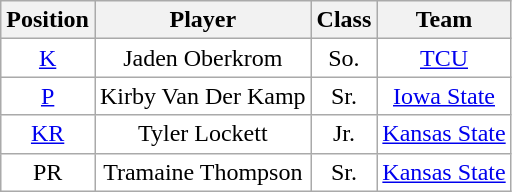<table class="wikitable sortable" border="1">
<tr>
<th>Position</th>
<th>Player</th>
<th>Class</th>
<th>Team</th>
</tr>
<tr>
<td style="text-align:center; background:white"><a href='#'>K</a></td>
<td style="text-align:center; background:white">Jaden Oberkrom</td>
<td style="text-align:center; background:white">So.</td>
<td style="text-align:center; background:white"><a href='#'>TCU</a></td>
</tr>
<tr>
<td style="text-align:center; background:white"><a href='#'>P</a></td>
<td style="text-align:center; background:white">Kirby Van Der Kamp</td>
<td style="text-align:center; background:white">Sr.</td>
<td style="text-align:center; background:white"><a href='#'>Iowa State</a></td>
</tr>
<tr>
<td style="text-align:center; background:white"><a href='#'>KR</a></td>
<td style="text-align:center; background:white">Tyler Lockett</td>
<td style="text-align:center; background:white">Jr.</td>
<td style="text-align:center; background:white"><a href='#'>Kansas State</a></td>
</tr>
<tr>
<td style="text-align:center; background:white">PR</td>
<td style="text-align:center; background:white">Tramaine Thompson</td>
<td style="text-align:center; background:white">Sr.</td>
<td style="text-align:center; background:white"><a href='#'>Kansas State</a></td>
</tr>
</table>
